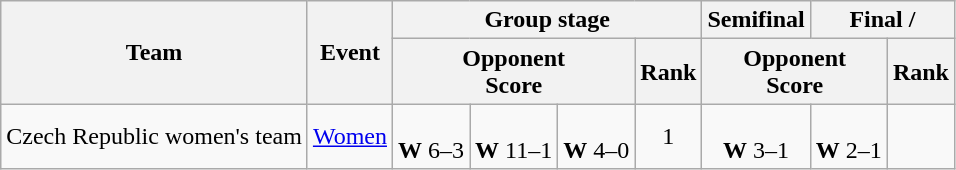<table class="wikitable">
<tr>
<th rowspan="2">Team</th>
<th rowspan="2">Event</th>
<th colspan="4">Group stage</th>
<th>Semifinal</th>
<th colspan="2">Final / </th>
</tr>
<tr>
<th colspan="3">Opponent<br>Score</th>
<th>Rank</th>
<th colspan="2">Opponent<br>Score</th>
<th>Rank</th>
</tr>
<tr align="center">
<td align="left">Czech Republic women's team</td>
<td align="left"><a href='#'>Women</a></td>
<td><br><strong>W</strong> 6–3</td>
<td><br><strong>W</strong> 11–1</td>
<td><br><strong>W</strong> 4–0</td>
<td>1</td>
<td><br><strong>W</strong> 3–1</td>
<td><br><strong>W</strong> 2–1 </td>
<td></td>
</tr>
</table>
